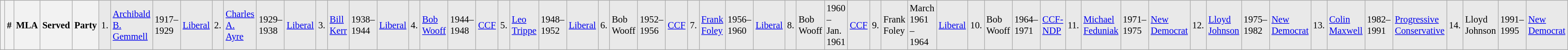<table class="wikitable" style="font-size: 95%; clear:both">
<tr style="background-color:#E9E9E9">
<th></th>
<th style="width: 25px">#</th>
<th style="width: 170px">MLA</th>
<th style="width: 80px">Served</th>
<th style="width: 150px">Party<br></th>
<td>1.</td>
<td><a href='#'>Archibald B. Gemmell</a></td>
<td>1917–1929</td>
<td><a href='#'>Liberal</a><br></td>
<td>2.</td>
<td><a href='#'>Charles A. Ayre</a></td>
<td>1929–1938</td>
<td><a href='#'>Liberal</a><br></td>
<td>3.</td>
<td><a href='#'>Bill Kerr</a></td>
<td>1938–1944</td>
<td><a href='#'>Liberal</a><br></td>
<td>4.</td>
<td><a href='#'>Bob Wooff</a></td>
<td>1944–1948</td>
<td><a href='#'>CCF</a><br></td>
<td>5.</td>
<td><a href='#'>Leo Trippe</a></td>
<td>1948–1952</td>
<td><a href='#'>Liberal</a><br></td>
<td>6.</td>
<td>Bob Wooff</td>
<td>1952–1956</td>
<td><a href='#'>CCF</a><br></td>
<td>7.</td>
<td><a href='#'>Frank Foley</a></td>
<td>1956–1960</td>
<td><a href='#'>Liberal</a><br></td>
<td>8.</td>
<td>Bob Wooff</td>
<td>1960 – Jan. 1961</td>
<td><a href='#'>CCF</a><br></td>
<td>9.</td>
<td>Frank Foley</td>
<td>March 1961 – 1964</td>
<td><a href='#'>Liberal</a><br></td>
<td>10.</td>
<td>Bob Wooff</td>
<td>1964–1971</td>
<td><a href='#'>CCF-NDP</a><br></td>
<td>11.</td>
<td><a href='#'>Michael Feduniak</a></td>
<td>1971–1975</td>
<td><a href='#'>New Democrat</a><br></td>
<td>12.</td>
<td><a href='#'>Lloyd Johnson</a></td>
<td>1975–1982</td>
<td><a href='#'>New Democrat</a><br></td>
<td>13.</td>
<td><a href='#'>Colin Maxwell</a></td>
<td>1982–1991</td>
<td><a href='#'>Progressive Conservative</a><br></td>
<td>14.</td>
<td>Lloyd Johnson</td>
<td>1991–1995</td>
<td><a href='#'>New Democrat</a></td>
</tr>
</table>
